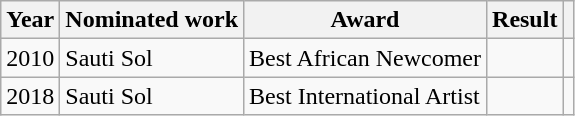<table class ="wikitable">
<tr>
<th>Year</th>
<th>Nominated work</th>
<th>Award</th>
<th>Result</th>
<th></th>
</tr>
<tr>
<td>2010</td>
<td>Sauti Sol</td>
<td>Best African Newcomer</td>
<td></td>
<td></td>
</tr>
<tr>
<td>2018</td>
<td>Sauti Sol</td>
<td>Best International Artist</td>
<td></td>
<td></td>
</tr>
</table>
